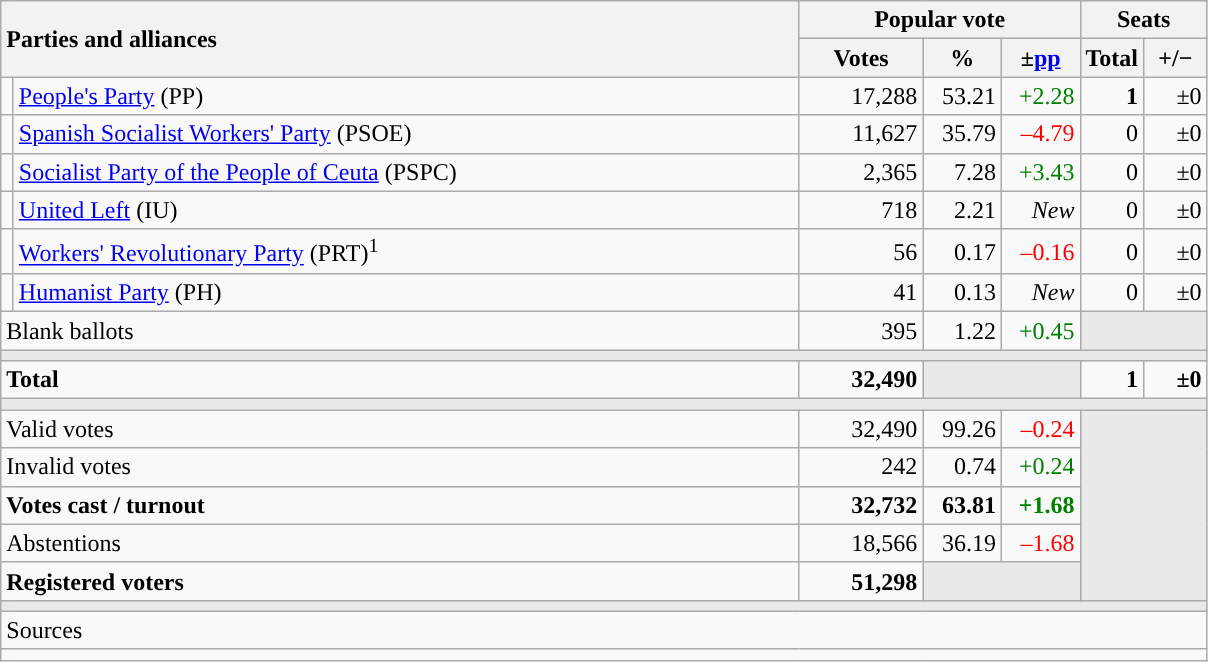<table class="wikitable" style="text-align:right;">
<tr>
<th style="text-align:left;" rowspan="2" colspan="2" width="525">Parties and alliances</th>
<th colspan="3">Popular vote</th>
<th colspan="2">Seats</th>
</tr>
<tr>
<th width="75">Votes</th>
<th width="45">%</th>
<th width="45">±<a href='#'>pp</a></th>
<th width="35">Total</th>
<th width="35">+/−</th>
</tr>
<tr>
<td width="1" style="color:inherit;background:"></td>
<td align="left"><a href='#'>People's Party</a> (PP)</td>
<td>17,288</td>
<td>53.21</td>
<td style="color:green;">+2.28</td>
<td><strong>1</strong></td>
<td>±0</td>
</tr>
<tr>
<td style="color:inherit;background:"></td>
<td align="left"><a href='#'>Spanish Socialist Workers' Party</a> (PSOE)</td>
<td>11,627</td>
<td>35.79</td>
<td style="color:red;">–4.79</td>
<td>0</td>
<td>±0</td>
</tr>
<tr>
<td style="color:inherit;background:"></td>
<td align="left"><a href='#'>Socialist Party of the People of Ceuta</a> (PSPC)</td>
<td>2,365</td>
<td>7.28</td>
<td style="color:green;">+3.43</td>
<td>0</td>
<td>±0</td>
</tr>
<tr>
<td style="color:inherit;background:"></td>
<td align="left"><a href='#'>United Left</a> (IU)</td>
<td>718</td>
<td>2.21</td>
<td><em>New</em></td>
<td>0</td>
<td>±0</td>
</tr>
<tr>
<td style="color:inherit;background:"></td>
<td align="left"><a href='#'>Workers' Revolutionary Party</a> (PRT)<sup>1</sup></td>
<td>56</td>
<td>0.17</td>
<td style="color:red;">–0.16</td>
<td>0</td>
<td>±0</td>
</tr>
<tr>
<td style="color:inherit;background:"></td>
<td align="left"><a href='#'>Humanist Party</a> (PH)</td>
<td>41</td>
<td>0.13</td>
<td><em>New</em></td>
<td>0</td>
<td>±0</td>
</tr>
<tr>
<td align="left" colspan="2">Blank ballots</td>
<td>395</td>
<td>1.22</td>
<td style="color:green;">+0.45</td>
<td bgcolor="#E9E9E9" colspan="2"></td>
</tr>
<tr>
<td colspan="7" bgcolor="#E9E9E9"></td>
</tr>
<tr style="font-weight:bold;">
<td align="left" colspan="2">Total</td>
<td>32,490</td>
<td bgcolor="#E9E9E9" colspan="2"></td>
<td>1</td>
<td>±0</td>
</tr>
<tr>
<td colspan="7" bgcolor="#E9E9E9"></td>
</tr>
<tr>
<td align="left" colspan="2">Valid votes</td>
<td>32,490</td>
<td>99.26</td>
<td style="color:red;">–0.24</td>
<td bgcolor="#E9E9E9" colspan="2" rowspan="5"></td>
</tr>
<tr>
<td align="left" colspan="2">Invalid votes</td>
<td>242</td>
<td>0.74</td>
<td style="color:green;">+0.24</td>
</tr>
<tr style="font-weight:bold;">
<td align="left" colspan="2">Votes cast / turnout</td>
<td>32,732</td>
<td>63.81</td>
<td style="color:green;">+1.68</td>
</tr>
<tr>
<td align="left" colspan="2">Abstentions</td>
<td>18,566</td>
<td>36.19</td>
<td style="color:red;">–1.68</td>
</tr>
<tr style="font-weight:bold;">
<td align="left" colspan="2">Registered voters</td>
<td>51,298</td>
<td bgcolor="#E9E9E9" colspan="2"></td>
</tr>
<tr>
<td colspan="7" bgcolor="#E9E9E9"></td>
</tr>
<tr>
<td align="left" colspan="7">Sources</td>
</tr>
<tr>
<td colspan="7" style="text-align:left; max-width:790px;"></td>
</tr>
</table>
